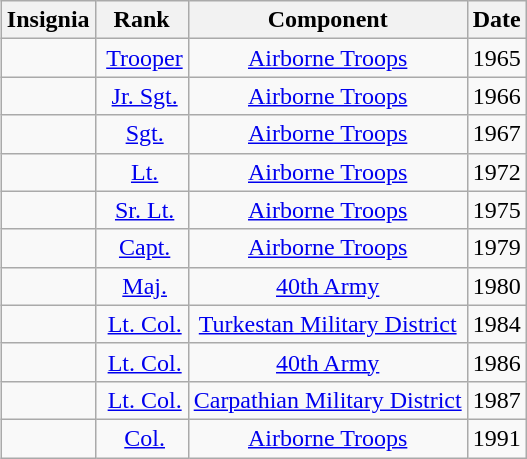<table class="wikitable"  style="float:right; margin-left:0.5em; text-align:center;">
<tr>
<th>Insignia</th>
<th>Rank</th>
<th>Component</th>
<th>Date</th>
</tr>
<tr>
<td></td>
<td> <a href='#'>Trooper</a></td>
<td><a href='#'>Airborne Troops</a></td>
<td>1965</td>
</tr>
<tr>
<td></td>
<td> <a href='#'>Jr. Sgt.</a></td>
<td><a href='#'>Airborne Troops</a></td>
<td>1966</td>
</tr>
<tr>
<td></td>
<td> <a href='#'>Sgt.</a></td>
<td><a href='#'>Airborne Troops</a></td>
<td>1967</td>
</tr>
<tr>
<td></td>
<td> <a href='#'>Lt.</a></td>
<td><a href='#'>Airborne Troops</a></td>
<td>1972</td>
</tr>
<tr>
<td></td>
<td> <a href='#'>Sr. Lt.</a></td>
<td><a href='#'>Airborne Troops</a></td>
<td>1975</td>
</tr>
<tr>
<td></td>
<td> <a href='#'>Capt.</a></td>
<td><a href='#'>Airborne Troops</a></td>
<td>1979</td>
</tr>
<tr>
<td></td>
<td> <a href='#'>Maj.</a></td>
<td><a href='#'>40th Army</a></td>
<td>1980</td>
</tr>
<tr>
<td></td>
<td> <a href='#'>Lt. Col.</a></td>
<td><a href='#'>Turkestan Military District</a></td>
<td>1984</td>
</tr>
<tr>
<td></td>
<td> <a href='#'>Lt. Col.</a></td>
<td><a href='#'>40th Army</a></td>
<td>1986</td>
</tr>
<tr>
<td></td>
<td> <a href='#'>Lt. Col.</a></td>
<td><a href='#'>Carpathian Military District</a></td>
<td>1987</td>
</tr>
<tr>
<td></td>
<td> <a href='#'>Col.</a></td>
<td><a href='#'>Airborne Troops</a></td>
<td>1991</td>
</tr>
</table>
